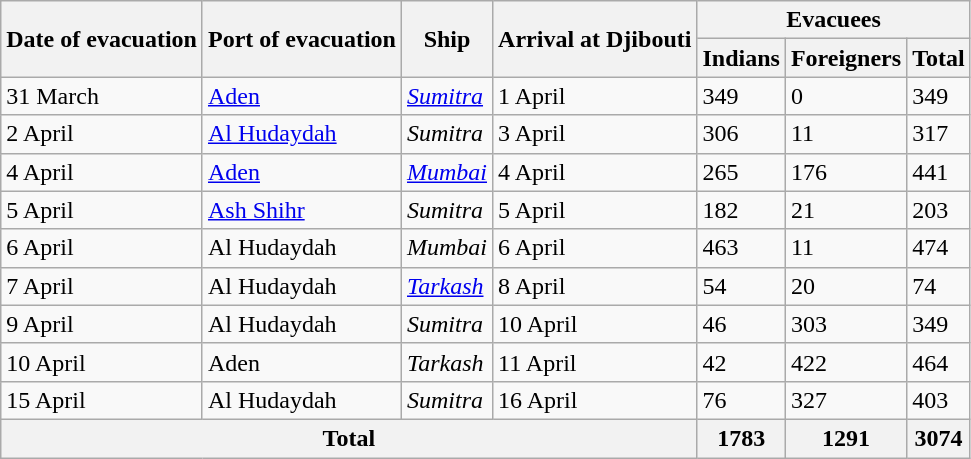<table class="wikitable">
<tr>
<th rowspan = "2">Date of evacuation</th>
<th rowspan = "2">Port of evacuation</th>
<th rowspan = "2">Ship</th>
<th rowspan = "2">Arrival at Djibouti</th>
<th colspan = "3">Evacuees</th>
</tr>
<tr>
<th>Indians</th>
<th>Foreigners</th>
<th>Total</th>
</tr>
<tr>
<td>31 March</td>
<td><a href='#'>Aden</a></td>
<td><a href='#'><em>Sumitra</em></a></td>
<td>1 April</td>
<td>349</td>
<td>0</td>
<td>349</td>
</tr>
<tr>
<td>2 April</td>
<td><a href='#'>Al Hudaydah</a></td>
<td><em>Sumitra</em></td>
<td>3 April</td>
<td>306</td>
<td>11</td>
<td>317</td>
</tr>
<tr>
<td>4 April</td>
<td><a href='#'>Aden</a></td>
<td><a href='#'><em>Mumbai</em></a></td>
<td>4 April</td>
<td>265</td>
<td>176</td>
<td>441</td>
</tr>
<tr>
<td>5 April</td>
<td><a href='#'>Ash Shihr</a></td>
<td><em>Sumitra</em></td>
<td>5 April</td>
<td>182</td>
<td>21</td>
<td>203</td>
</tr>
<tr>
<td>6 April</td>
<td>Al Hudaydah</td>
<td><em>Mumbai</em></td>
<td>6 April</td>
<td>463</td>
<td>11</td>
<td>474</td>
</tr>
<tr>
<td>7 April</td>
<td>Al Hudaydah</td>
<td><a href='#'><em>Tarkash</em></a></td>
<td>8 April</td>
<td>54</td>
<td>20</td>
<td>74</td>
</tr>
<tr>
<td>9 April</td>
<td>Al Hudaydah</td>
<td><em>Sumitra</em></td>
<td>10 April</td>
<td>46</td>
<td>303</td>
<td>349</td>
</tr>
<tr>
<td>10 April</td>
<td>Aden</td>
<td><em>Tarkash</em></td>
<td>11 April</td>
<td>42</td>
<td>422</td>
<td>464</td>
</tr>
<tr>
<td>15 April</td>
<td>Al Hudaydah</td>
<td><em>Sumitra</em></td>
<td>16 April</td>
<td>76</td>
<td>327</td>
<td>403</td>
</tr>
<tr>
<th colspan = "4">Total</th>
<th>1783</th>
<th>1291</th>
<th>3074</th>
</tr>
</table>
